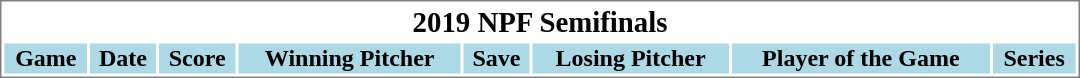<table cellpadding="1"  style="min-width:45em;text-align:center;font-size:100%; border:1px solid gray;">
<tr style="font-size:larger;">
<th colspan=8>2019 NPF Semifinals</th>
</tr>
<tr style="background:lightblue;">
<th>Game</th>
<th>Date</th>
<th>Score</th>
<th>Winning Pitcher</th>
<th>Save</th>
<th>Losing Pitcher</th>
<th>Player of the Game</th>
<th>Series</th>
</tr>
</table>
